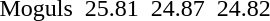<table>
<tr>
<td>Moguls<br></td>
<td></td>
<td>25.81</td>
<td></td>
<td>24.87</td>
<td></td>
<td>24.82</td>
</tr>
</table>
